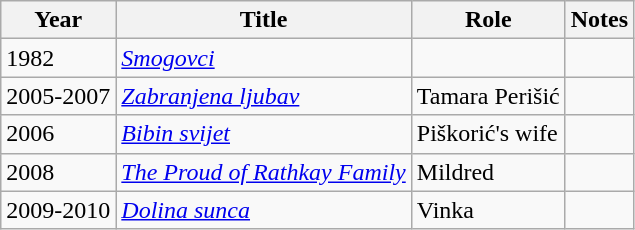<table class="wikitable sortable">
<tr>
<th>Year</th>
<th>Title</th>
<th>Role</th>
<th class="unsortable">Notes</th>
</tr>
<tr>
<td>1982</td>
<td><em><a href='#'>Smogovci</a></em></td>
<td></td>
<td></td>
</tr>
<tr>
<td>2005-2007</td>
<td><em><a href='#'>Zabranjena ljubav</a></em></td>
<td>Tamara Perišić</td>
<td></td>
</tr>
<tr>
<td>2006</td>
<td><em><a href='#'>Bibin svijet</a></em></td>
<td>Piškorić's wife</td>
<td></td>
</tr>
<tr>
<td>2008</td>
<td><em><a href='#'>The Proud of Rathkay Family</a></em></td>
<td>Mildred</td>
<td></td>
</tr>
<tr>
<td>2009-2010</td>
<td><em><a href='#'>Dolina sunca</a></em></td>
<td>Vinka</td>
<td></td>
</tr>
</table>
